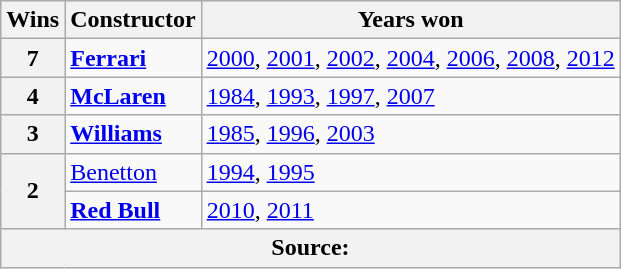<table class="wikitable">
<tr>
<th>Wins</th>
<th>Constructor</th>
<th>Years won</th>
</tr>
<tr>
<th>7</th>
<td><strong> <a href='#'>Ferrari</a></strong></td>
<td><a href='#'>2000</a>, <a href='#'>2001</a>, <a href='#'>2002</a>, <a href='#'>2004</a>, <a href='#'>2006</a>, <a href='#'>2008</a>, <a href='#'>2012</a></td>
</tr>
<tr>
<th>4</th>
<td><strong> <a href='#'>McLaren</a></strong></td>
<td><a href='#'>1984</a>, <a href='#'>1993</a>, <a href='#'>1997</a>, <a href='#'>2007</a></td>
</tr>
<tr>
<th>3</th>
<td><strong> <a href='#'>Williams</a></strong></td>
<td><a href='#'>1985</a>, <a href='#'>1996</a>, <a href='#'>2003</a></td>
</tr>
<tr>
<th rowspan="2">2</th>
<td> <a href='#'>Benetton</a></td>
<td><a href='#'>1994</a>, <a href='#'>1995</a></td>
</tr>
<tr>
<td><strong> <a href='#'>Red Bull</a></strong></td>
<td><a href='#'>2010</a>, <a href='#'>2011</a></td>
</tr>
<tr>
<th colspan="3">Source:</th>
</tr>
</table>
